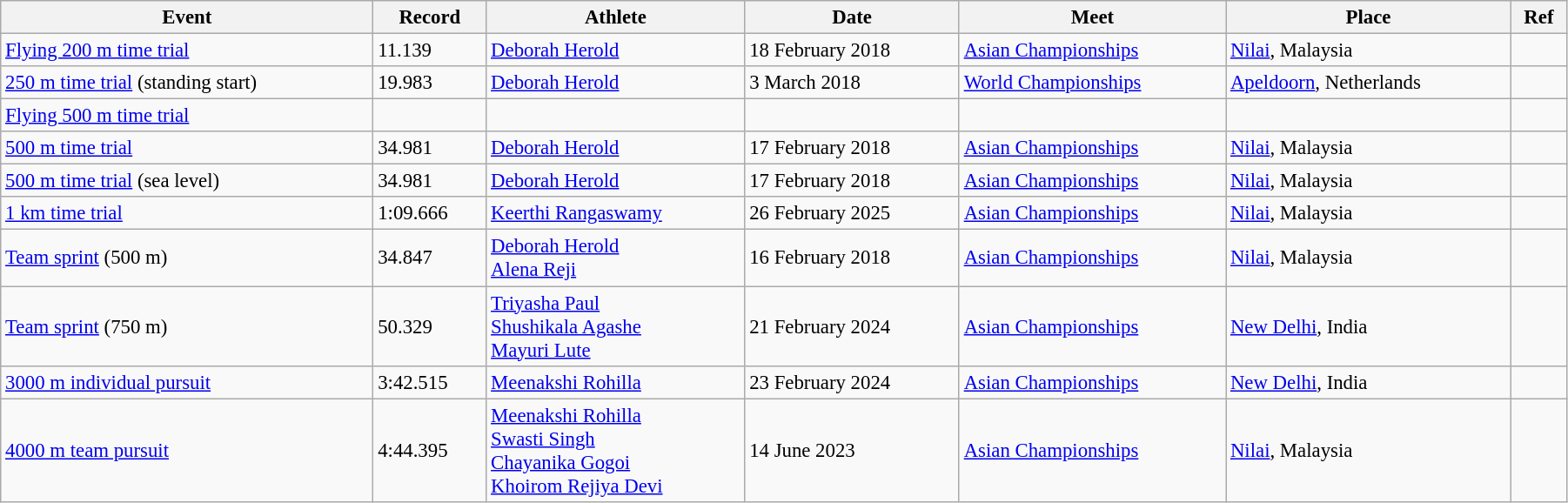<table class="wikitable" style="font-size:95%; width: 95%;">
<tr>
<th>Event</th>
<th>Record</th>
<th>Athlete</th>
<th>Date</th>
<th>Meet</th>
<th>Place</th>
<th>Ref</th>
</tr>
<tr>
<td><a href='#'>Flying 200 m time trial</a></td>
<td>11.139</td>
<td><a href='#'>Deborah Herold</a></td>
<td>18 February 2018</td>
<td><a href='#'>Asian Championships</a></td>
<td><a href='#'>Nilai</a>, Malaysia</td>
<td></td>
</tr>
<tr>
<td><a href='#'>250 m time trial</a> (standing start)</td>
<td>19.983</td>
<td><a href='#'>Deborah Herold</a></td>
<td>3 March 2018</td>
<td><a href='#'>World Championships</a></td>
<td><a href='#'>Apeldoorn</a>, Netherlands</td>
<td></td>
</tr>
<tr>
<td><a href='#'>Flying 500 m time trial</a></td>
<td></td>
<td></td>
<td></td>
<td></td>
<td></td>
<td></td>
</tr>
<tr>
<td><a href='#'>500 m time trial</a></td>
<td>34.981</td>
<td><a href='#'>Deborah Herold</a></td>
<td>17 February 2018</td>
<td><a href='#'>Asian Championships</a></td>
<td><a href='#'>Nilai</a>, Malaysia</td>
<td></td>
</tr>
<tr>
<td><a href='#'>500 m time trial</a> (sea level)</td>
<td>34.981</td>
<td><a href='#'>Deborah Herold</a></td>
<td>17 February 2018</td>
<td><a href='#'>Asian Championships</a></td>
<td><a href='#'>Nilai</a>, Malaysia</td>
<td></td>
</tr>
<tr>
<td><a href='#'>1 km time trial</a></td>
<td>1:09.666</td>
<td><a href='#'>Keerthi Rangaswamy</a></td>
<td>26 February 2025</td>
<td><a href='#'>Asian Championships</a></td>
<td><a href='#'>Nilai</a>, Malaysia</td>
<td></td>
</tr>
<tr>
<td><a href='#'>Team sprint</a> (500 m)</td>
<td>34.847</td>
<td><a href='#'>Deborah Herold</a><br><a href='#'>Alena Reji</a></td>
<td>16 February 2018</td>
<td><a href='#'>Asian Championships</a></td>
<td><a href='#'>Nilai</a>, Malaysia</td>
<td></td>
</tr>
<tr>
<td><a href='#'>Team sprint</a> (750 m)</td>
<td>50.329</td>
<td><a href='#'>Triyasha Paul</a><br><a href='#'>Shushikala Agashe</a><br><a href='#'>Mayuri Lute</a></td>
<td>21 February 2024</td>
<td><a href='#'>Asian Championships</a></td>
<td><a href='#'>New Delhi</a>, India</td>
<td></td>
</tr>
<tr>
<td><a href='#'>3000 m individual pursuit</a></td>
<td>3:42.515</td>
<td><a href='#'>Meenakshi Rohilla</a></td>
<td>23 February 2024</td>
<td><a href='#'>Asian Championships</a></td>
<td><a href='#'>New Delhi</a>, India</td>
<td></td>
</tr>
<tr>
<td><a href='#'>4000 m team pursuit</a></td>
<td>4:44.395</td>
<td><a href='#'>Meenakshi Rohilla</a><br><a href='#'>Swasti Singh</a><br><a href='#'>Chayanika Gogoi</a><br><a href='#'>Khoirom Rejiya Devi</a></td>
<td>14 June 2023</td>
<td><a href='#'>Asian Championships</a></td>
<td><a href='#'>Nilai</a>, Malaysia</td>
<td></td>
</tr>
</table>
